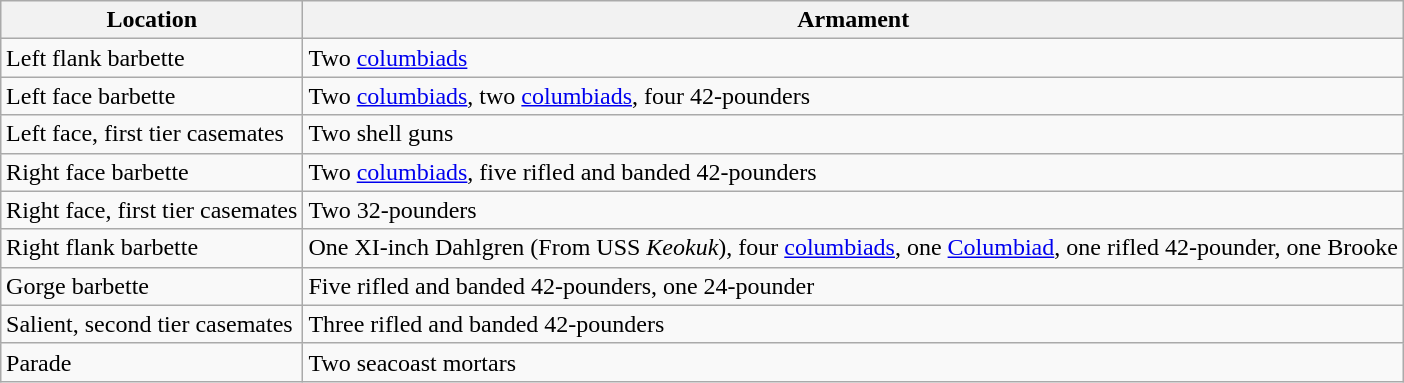<table class="wikitable" style="margin: 1em auto;">
<tr>
<th>Location</th>
<th>Armament</th>
</tr>
<tr>
<td>Left flank barbette</td>
<td>Two  <a href='#'>columbiads</a></td>
</tr>
<tr>
<td>Left face barbette</td>
<td>Two  <a href='#'>columbiads</a>, two  <a href='#'>columbiads</a>, four 42-pounders</td>
</tr>
<tr>
<td>Left face, first tier casemates</td>
<td>Two  shell guns</td>
</tr>
<tr>
<td>Right face barbette</td>
<td>Two  <a href='#'>columbiads</a>, five rifled and banded 42-pounders</td>
</tr>
<tr>
<td>Right face, first tier casemates</td>
<td>Two 32-pounders</td>
</tr>
<tr>
<td>Right flank barbette</td>
<td>One XI-inch Dahlgren (From USS <em>Keokuk</em>), four  <a href='#'>columbiads</a>, one  <a href='#'>Columbiad</a>, one rifled 42-pounder, one  Brooke</td>
</tr>
<tr>
<td>Gorge barbette</td>
<td>Five rifled and banded 42-pounders, one 24-pounder</td>
</tr>
<tr>
<td>Salient, second tier casemates</td>
<td>Three rifled and banded 42-pounders</td>
</tr>
<tr>
<td>Parade</td>
<td>Two  seacoast mortars</td>
</tr>
</table>
